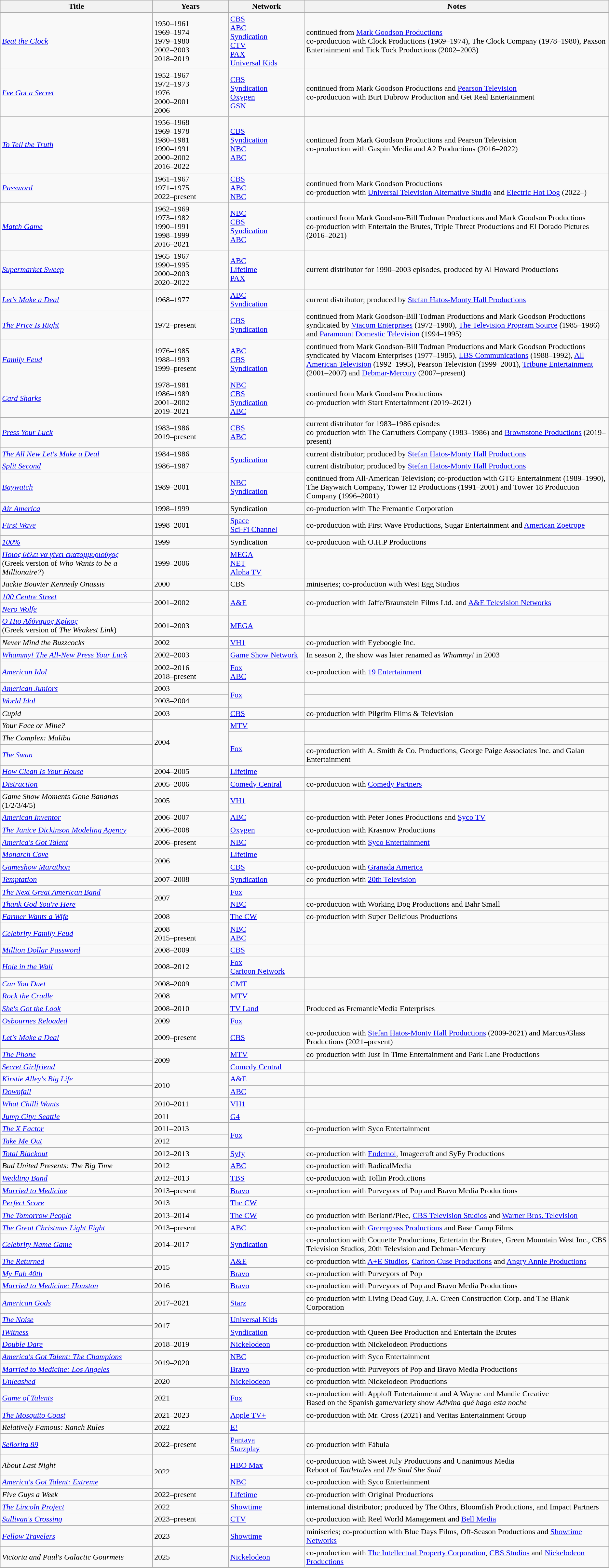<table class="wikitable sortable" style="width: auto; style="width:80%;" table-layout: fixed;" |>
<tr>
<th style="width:20%;">Title</th>
<th style="width:10%;">Years</th>
<th style="width:10%;">Network</th>
<th style="width:40%;" class="unsortable">Notes</th>
</tr>
<tr>
<td><em><a href='#'>Beat the Clock</a></em></td>
<td>1950–1961<br>1969–1974<br>1979–1980<br>2002–2003<br>2018–2019</td>
<td><a href='#'>CBS</a><br><a href='#'>ABC</a><br><a href='#'>Syndication</a><br><a href='#'>CTV</a><br><a href='#'>PAX</a><br><a href='#'>Universal Kids</a></td>
<td>continued from <a href='#'>Mark Goodson Productions</a><br>co-production with Clock Productions (1969–1974), The Clock Company (1978–1980), Paxson Entertainment and Tick Tock Productions (2002–2003)</td>
</tr>
<tr>
<td><em><a href='#'>I've Got a Secret</a></em></td>
<td>1952–1967<br>1972–1973<br>1976<br>2000–2001<br>2006</td>
<td><a href='#'>CBS</a><br><a href='#'>Syndication</a><br><a href='#'>Oxygen</a><br><a href='#'>GSN</a></td>
<td>continued from Mark Goodson Productions and <a href='#'>Pearson Television</a><br>co-production with Burt Dubrow Production and Get Real Entertainment</td>
</tr>
<tr>
<td><em><a href='#'>To Tell the Truth</a></em></td>
<td>1956–1968<br>1969–1978<br>1980–1981<br>1990–1991<br>2000–2002<br>2016–2022</td>
<td><a href='#'>CBS</a><br><a href='#'>Syndication</a><br><a href='#'>NBC</a><br><a href='#'>ABC</a></td>
<td>continued from Mark Goodson Productions and Pearson Television<br>co-production with Gaspin Media and A2 Productions (2016–2022)</td>
</tr>
<tr>
<td><em><a href='#'>Password</a></em></td>
<td>1961–1967<br>1971–1975<br>2022–present</td>
<td><a href='#'>CBS</a><br><a href='#'>ABC</a><br><a href='#'>NBC</a></td>
<td>continued from Mark Goodson Productions<br>co-production with <a href='#'>Universal Television Alternative Studio</a> and <a href='#'>Electric Hot Dog</a> (2022–)</td>
</tr>
<tr>
<td><em><a href='#'>Match Game</a></em></td>
<td>1962–1969<br>1973–1982<br>1990–1991<br>1998–1999<br>2016–2021</td>
<td><a href='#'>NBC</a><br><a href='#'>CBS</a><br><a href='#'>Syndication</a><br><a href='#'>ABC</a></td>
<td>continued from Mark Goodson-Bill Todman Productions and Mark Goodson Productions<br>co-production with Entertain the Brutes, Triple Threat Productions and El Dorado Pictures (2016–2021)</td>
</tr>
<tr>
<td><em><a href='#'>Supermarket Sweep</a></em></td>
<td>1965–1967<br>1990–1995<br>2000–2003<br>2020–2022</td>
<td><a href='#'>ABC</a><br><a href='#'>Lifetime</a><br><a href='#'>PAX</a></td>
<td>current distributor for 1990–2003 episodes, produced by Al Howard Productions</td>
</tr>
<tr>
<td><em><a href='#'>Let's Make a Deal</a></em></td>
<td>1968–1977</td>
<td><a href='#'>ABC</a><br><a href='#'>Syndication</a></td>
<td>current distributor; produced by <a href='#'>Stefan Hatos-Monty Hall Productions</a></td>
</tr>
<tr>
<td><em><a href='#'>The Price Is Right</a></em></td>
<td>1972–present</td>
<td><a href='#'>CBS</a><br><a href='#'>Syndication</a></td>
<td>continued from Mark Goodson-Bill Todman Productions and Mark Goodson Productions<br>syndicated by <a href='#'>Viacom Enterprises</a> (1972–1980), <a href='#'>The Television Program Source</a> (1985–1986) and <a href='#'>Paramount Domestic Television</a> (1994–1995)</td>
</tr>
<tr>
<td><em><a href='#'>Family Feud</a></em></td>
<td>1976–1985<br>1988–1993<br>1999–present</td>
<td><a href='#'>ABC</a><br><a href='#'>CBS</a><br><a href='#'>Syndication</a></td>
<td>continued from Mark Goodson-Bill Todman Productions and Mark Goodson Productions<br>syndicated by Viacom Enterprises (1977–1985), <a href='#'>LBS Communications</a> (1988–1992), <a href='#'>All American Television</a> (1992–1995), Pearson Television (1999–2001), <a href='#'>Tribune Entertainment</a> (2001–2007) and <a href='#'>Debmar-Mercury</a> (2007–present)</td>
</tr>
<tr>
<td><em><a href='#'>Card Sharks</a></em></td>
<td>1978–1981<br>1986–1989<br>2001–2002<br>2019–2021</td>
<td><a href='#'>NBC</a><br><a href='#'>CBS</a><br><a href='#'>Syndication</a><br><a href='#'>ABC</a></td>
<td>continued from Mark Goodson Productions<br>co-production with Start Entertainment (2019–2021)</td>
</tr>
<tr>
<td><em><a href='#'>Press Your Luck</a></em></td>
<td>1983–1986<br>2019–present</td>
<td><a href='#'>CBS</a><br><a href='#'>ABC</a></td>
<td>current distributor for 1983–1986 episodes<br>co-production with The Carruthers Company (1983–1986) and <a href='#'>Brownstone Productions</a> (2019–present)</td>
</tr>
<tr>
<td><em><a href='#'>The All New Let's Make a Deal</a></em></td>
<td>1984–1986</td>
<td rowspan="2"><a href='#'>Syndication</a></td>
<td>current distributor; produced by <a href='#'>Stefan Hatos-Monty Hall Productions</a></td>
</tr>
<tr>
<td><em><a href='#'>Split Second</a></em></td>
<td>1986–1987</td>
<td>current distributor; produced by <a href='#'>Stefan Hatos-Monty Hall Productions</a></td>
</tr>
<tr>
<td><em><a href='#'>Baywatch</a></em></td>
<td>1989–2001</td>
<td><a href='#'>NBC</a><br><a href='#'>Syndication</a></td>
<td>continued from All-American Television; co-production with GTG Entertainment (1989–1990), The Baywatch Company, Tower 12 Productions (1991–2001) and Tower 18 Production Company (1996–2001)</td>
</tr>
<tr>
<td><em><a href='#'>Air America</a></em></td>
<td>1998–1999</td>
<td>Syndication</td>
<td>co-production with The Fremantle Corporation</td>
</tr>
<tr>
<td><em><a href='#'>First Wave</a></em></td>
<td>1998–2001</td>
<td><a href='#'>Space</a><br><a href='#'>Sci-Fi Channel</a></td>
<td>co-production with First Wave Productions, Sugar Entertainment and <a href='#'>American Zoetrope</a></td>
</tr>
<tr>
<td><em><a href='#'>100%</a></em></td>
<td>1999</td>
<td>Syndication</td>
<td>co-production with O.H.P Productions</td>
</tr>
<tr>
<td><em><a href='#'>Ποιος θέλει να γίνει εκατομμυριούχος</a></em><br> (Greek version of <em>Who Wants to be a Millionaire?</em>)</td>
<td>1999–2006</td>
<td><a href='#'>MEGA</a><br><a href='#'>NET</a><br><a href='#'>Alpha TV</a></td>
<td></td>
</tr>
<tr>
<td><em>Jackie Bouvier Kennedy Onassis</em></td>
<td>2000</td>
<td>CBS</td>
<td>miniseries; co-production with West Egg Studios</td>
</tr>
<tr>
<td><em><a href='#'>100 Centre Street</a></em></td>
<td rowspan=2>2001–2002</td>
<td rowspan=2><a href='#'>A&E</a></td>
<td rowspan=2>co-production with Jaffe/Braunstein Films Ltd. and <a href='#'>A&E Television Networks</a></td>
</tr>
<tr>
<td><em><a href='#'>Nero Wolfe</a></em></td>
</tr>
<tr>
<td><em><a href='#'>Ο Πιο Αδύναμος Κρίκος</a></em><br>(Greek version of <em>The Weakest Link</em>)</td>
<td>2001–2003</td>
<td><a href='#'>MEGA</a></td>
<td></td>
</tr>
<tr>
<td><em>Never Mind the Buzzcocks</em></td>
<td>2002</td>
<td><a href='#'>VH1</a></td>
<td>co-production with Eyeboogie Inc.</td>
</tr>
<tr>
<td><em><a href='#'>Whammy! The All-New Press Your Luck</a></em></td>
<td>2002–2003</td>
<td><a href='#'>Game Show Network</a></td>
<td>In season 2, the show was later renamed as <em>Whammy!</em> in 2003</td>
</tr>
<tr>
<td><em><a href='#'>American Idol</a></em></td>
<td>2002–2016<br>2018–present</td>
<td><a href='#'>Fox</a><br><a href='#'>ABC</a></td>
<td>co-production with <a href='#'>19 Entertainment</a></td>
</tr>
<tr>
<td><em><a href='#'>American Juniors</a></em></td>
<td>2003</td>
<td rowspan="2"><a href='#'>Fox</a></td>
<td></td>
</tr>
<tr>
<td><em><a href='#'>World Idol</a></em></td>
<td>2003–2004</td>
<td></td>
</tr>
<tr>
<td><em>Cupid</em></td>
<td>2003</td>
<td><a href='#'>CBS</a></td>
<td>co-production with Pilgrim Films & Television</td>
</tr>
<tr>
<td><em>Your Face or Mine?</em></td>
<td rowspan="3">2004</td>
<td><a href='#'>MTV</a></td>
<td></td>
</tr>
<tr>
<td><em>The Complex: Malibu</em></td>
<td rowspan="2"><a href='#'>Fox</a></td>
<td></td>
</tr>
<tr>
<td><em><a href='#'>The Swan</a></em></td>
<td>co-production with A. Smith & Co. Productions, George Paige Associates Inc. and Galan Entertainment</td>
</tr>
<tr>
<td><em><a href='#'>How Clean Is Your House</a></em></td>
<td>2004–2005</td>
<td><a href='#'>Lifetime</a></td>
<td></td>
</tr>
<tr>
<td><em><a href='#'>Distraction</a></em></td>
<td>2005–2006</td>
<td><a href='#'>Comedy Central</a></td>
<td>co-production with <a href='#'>Comedy Partners</a></td>
</tr>
<tr>
<td><em>Game Show Moments Gone Bananas</em> (1/2/3/4/5)</td>
<td>2005</td>
<td><a href='#'>VH1</a></td>
<td></td>
</tr>
<tr>
<td><em><a href='#'>American Inventor</a></em></td>
<td>2006–2007</td>
<td><a href='#'>ABC</a></td>
<td>co-production with Peter Jones Productions and <a href='#'>Syco TV</a></td>
</tr>
<tr>
<td><em><a href='#'>The Janice Dickinson Modeling Agency</a></em></td>
<td>2006–2008</td>
<td><a href='#'>Oxygen</a></td>
<td>co-production with Krasnow Productions</td>
</tr>
<tr>
<td><em><a href='#'>America's Got Talent</a></em></td>
<td>2006–present</td>
<td><a href='#'>NBC</a></td>
<td>co-production with <a href='#'>Syco Entertainment</a></td>
</tr>
<tr>
<td><em><a href='#'>Monarch Cove</a></em></td>
<td rowspan="2">2006</td>
<td><a href='#'>Lifetime</a></td>
<td></td>
</tr>
<tr>
<td><em><a href='#'>Gameshow Marathon</a></em></td>
<td><a href='#'>CBS</a></td>
<td>co-production with <a href='#'>Granada America</a></td>
</tr>
<tr>
<td><em><a href='#'>Temptation</a></em></td>
<td>2007–2008</td>
<td><a href='#'>Syndication</a></td>
<td>co-production with <a href='#'>20th Television</a></td>
</tr>
<tr>
<td><em><a href='#'>The Next Great American Band</a></em></td>
<td rowspan="2">2007</td>
<td><a href='#'>Fox</a></td>
<td></td>
</tr>
<tr>
<td><em><a href='#'>Thank God You're Here</a></em></td>
<td><a href='#'>NBC</a></td>
<td>co-production with Working Dog Productions and Bahr Small</td>
</tr>
<tr>
<td><em><a href='#'>Farmer Wants a Wife</a></em></td>
<td>2008</td>
<td><a href='#'>The CW</a></td>
<td>co-production with Super Delicious Productions</td>
</tr>
<tr>
<td><em><a href='#'>Celebrity Family Feud</a></em></td>
<td>2008<br>2015–present</td>
<td><a href='#'>NBC</a><br><a href='#'>ABC</a></td>
<td></td>
</tr>
<tr>
<td><em><a href='#'>Million Dollar Password</a></em></td>
<td>2008–2009</td>
<td><a href='#'>CBS</a></td>
<td></td>
</tr>
<tr>
<td><em><a href='#'>Hole in the Wall</a></em></td>
<td>2008–2012</td>
<td><a href='#'>Fox</a><br><a href='#'>Cartoon Network</a></td>
<td></td>
</tr>
<tr>
<td><em><a href='#'>Can You Duet</a></em></td>
<td>2008–2009</td>
<td><a href='#'>CMT</a></td>
<td></td>
</tr>
<tr>
<td><em><a href='#'>Rock the Cradle</a></em></td>
<td>2008</td>
<td><a href='#'>MTV</a></td>
<td></td>
</tr>
<tr>
<td><em><a href='#'>She's Got the Look</a></em></td>
<td>2008–2010</td>
<td><a href='#'>TV Land</a></td>
<td>Produced as FremantleMedia Enterprises</td>
</tr>
<tr>
<td><em><a href='#'>Osbournes Reloaded</a></em></td>
<td>2009</td>
<td><a href='#'>Fox</a></td>
<td></td>
</tr>
<tr>
<td><em><a href='#'>Let's Make a Deal</a></em></td>
<td>2009–present</td>
<td><a href='#'>CBS</a></td>
<td>co-production with <a href='#'>Stefan Hatos-Monty Hall Productions</a> (2009-2021) and Marcus/Glass Productions (2021–present)</td>
</tr>
<tr>
<td><em><a href='#'>The Phone</a></em></td>
<td rowspan="2">2009</td>
<td><a href='#'>MTV</a></td>
<td>co-production with Just-In Time Entertainment and Park Lane Productions</td>
</tr>
<tr>
<td><em><a href='#'>Secret Girlfriend</a></em></td>
<td><a href='#'>Comedy Central</a></td>
<td></td>
</tr>
<tr>
<td><em><a href='#'>Kirstie Alley's Big Life</a></em></td>
<td rowspan="2">2010</td>
<td><a href='#'>A&E</a></td>
<td></td>
</tr>
<tr>
<td><em><a href='#'>Downfall</a></em></td>
<td><a href='#'>ABC</a></td>
<td></td>
</tr>
<tr>
<td><em><a href='#'>What Chilli Wants</a></em></td>
<td>2010–2011</td>
<td><a href='#'>VH1</a></td>
<td></td>
</tr>
<tr>
<td><em><a href='#'>Jump City: Seattle</a></em></td>
<td>2011</td>
<td><a href='#'>G4</a></td>
<td></td>
</tr>
<tr>
<td><em><a href='#'>The X Factor</a></em></td>
<td>2011–2013</td>
<td rowspan="2"><a href='#'>Fox</a></td>
<td>co-production with Syco Entertainment</td>
</tr>
<tr>
<td><em><a href='#'>Take Me Out</a></em></td>
<td>2012</td>
<td></td>
</tr>
<tr>
<td><em><a href='#'>Total Blackout</a></em></td>
<td>2012–2013</td>
<td><a href='#'>Syfy</a></td>
<td>co-production with <a href='#'>Endemol</a>, Imagecraft and SyFy Productions</td>
</tr>
<tr>
<td><em>Bud United Presents: The Big Time</em></td>
<td>2012</td>
<td><a href='#'>ABC</a></td>
<td>co-production with RadicalMedia</td>
</tr>
<tr>
<td><em><a href='#'>Wedding Band</a></em></td>
<td>2012–2013</td>
<td><a href='#'>TBS</a></td>
<td>co-production with Tollin Productions</td>
</tr>
<tr>
<td><em><a href='#'>Married to Medicine</a></em></td>
<td>2013–present</td>
<td><a href='#'>Bravo</a></td>
<td>co-production with Purveyors of Pop and Bravo Media Productions</td>
</tr>
<tr>
<td><em><a href='#'>Perfect Score</a></em></td>
<td>2013</td>
<td><a href='#'>The CW</a></td>
<td></td>
</tr>
<tr>
<td><em><a href='#'>The Tomorrow People</a></em></td>
<td>2013–2014</td>
<td><a href='#'>The CW</a></td>
<td>co-production with Berlanti/Plec, <a href='#'>CBS Television Studios</a> and <a href='#'>Warner Bros. Television</a></td>
</tr>
<tr>
<td><em><a href='#'>The Great Christmas Light Fight</a></em></td>
<td>2013–present</td>
<td><a href='#'>ABC</a></td>
<td>co-production with <a href='#'>Greengrass Productions</a> and Base Camp Films</td>
</tr>
<tr>
<td><em><a href='#'>Celebrity Name Game</a></em></td>
<td>2014–2017</td>
<td><a href='#'>Syndication</a></td>
<td>co-production with Coquette Productions, Entertain the Brutes, Green Mountain West Inc., CBS Television Studios, 20th Television and Debmar-Mercury</td>
</tr>
<tr>
<td><em><a href='#'>The Returned</a></em></td>
<td rowspan="2">2015</td>
<td><a href='#'>A&E</a></td>
<td>co-production with <a href='#'>A+E Studios</a>, <a href='#'>Carlton Cuse Productions</a> and <a href='#'>Angry Annie Productions</a></td>
</tr>
<tr>
<td><em><a href='#'>My Fab 40th</a></em></td>
<td><a href='#'>Bravo</a></td>
<td>co-production with Purveyors of Pop</td>
</tr>
<tr>
<td><em><a href='#'>Married to Medicine: Houston</a></em></td>
<td>2016</td>
<td><a href='#'>Bravo</a></td>
<td>co-production with Purveyors of Pop and Bravo Media Productions</td>
</tr>
<tr>
<td><em><a href='#'>American Gods</a></em></td>
<td>2017–2021</td>
<td><a href='#'>Starz</a></td>
<td>co-production with Living Dead Guy, J.A. Green Construction Corp. and The Blank Corporation</td>
</tr>
<tr>
<td><em><a href='#'>The Noise</a></em></td>
<td rowspan="2">2017</td>
<td><a href='#'>Universal Kids</a></td>
<td></td>
</tr>
<tr>
<td><em><a href='#'>IWitness</a></em></td>
<td><a href='#'>Syndication</a></td>
<td>co-production with Queen Bee Production and Entertain the Brutes</td>
</tr>
<tr>
<td><em><a href='#'>Double Dare</a></em></td>
<td>2018–2019</td>
<td><a href='#'>Nickelodeon</a></td>
<td>co-production with Nickelodeon Productions</td>
</tr>
<tr>
<td><em><a href='#'>America's Got Talent: The Champions</a></em></td>
<td rowspan="2">2019–2020</td>
<td><a href='#'>NBC</a></td>
<td>co-production with Syco Entertainment</td>
</tr>
<tr>
<td><em><a href='#'>Married to Medicine: Los Angeles</a></em></td>
<td><a href='#'>Bravo</a></td>
<td>co-production with Purveyors of Pop and Bravo Media Productions</td>
</tr>
<tr>
<td><em><a href='#'>Unleashed</a></em></td>
<td>2020</td>
<td><a href='#'>Nickelodeon</a></td>
<td>co-production with Nickelodeon Productions</td>
</tr>
<tr>
<td><em><a href='#'>Game of Talents</a></em></td>
<td>2021</td>
<td><a href='#'>Fox</a></td>
<td>co-production with Apploff Entertainment and A Wayne and Mandie Creative<br>Based on the Spanish game/variety show <em>Adivina qué hago esta noche</em></td>
</tr>
<tr>
<td><em><a href='#'>The Mosquito Coast</a></em></td>
<td>2021–2023</td>
<td><a href='#'>Apple TV+</a></td>
<td>co-production with Mr. Cross (2021) and Veritas Entertainment Group</td>
</tr>
<tr>
<td><em>Relatively Famous: Ranch Rules</em></td>
<td>2022</td>
<td><a href='#'>E!</a></td>
<td></td>
</tr>
<tr>
<td><em><a href='#'>Señorita 89</a></em></td>
<td>2022–present</td>
<td><a href='#'>Pantaya</a><br><a href='#'>Starzplay</a></td>
<td>co-production with Fábula</td>
</tr>
<tr>
<td><em>About Last Night</em></td>
<td rowspan="2">2022</td>
<td><a href='#'>HBO Max</a></td>
<td>co-production with Sweet July Productions and Unanimous Media<br>Reboot of <em>Tattletales</em> and <em>He Said She Said</em></td>
</tr>
<tr>
<td><em><a href='#'>America's Got Talent: Extreme</a></em></td>
<td><a href='#'>NBC</a></td>
<td>co-production with Syco Entertainment</td>
</tr>
<tr>
<td><em>Five Guys a Week</em></td>
<td>2022–present</td>
<td><a href='#'>Lifetime</a></td>
<td>co-production with Original Productions</td>
</tr>
<tr>
<td><em><a href='#'>The Lincoln Project</a></em></td>
<td>2022</td>
<td><a href='#'>Showtime</a></td>
<td>international distributor; produced by The Othrs, Bloomfish Productions, and Impact Partners</td>
</tr>
<tr>
<td><em><a href='#'>Sullivan's Crossing</a></em></td>
<td>2023–present</td>
<td><a href='#'>CTV</a></td>
<td>co-production with Reel World Management and <a href='#'>Bell Media</a></td>
</tr>
<tr>
<td><em><a href='#'>Fellow Travelers</a></em></td>
<td>2023</td>
<td><a href='#'>Showtime</a></td>
<td>miniseries; co-production with Blue Days Films, Off-Season Productions and <a href='#'>Showtime Networks</a></td>
</tr>
<tr>
<td><em>Victoria and Paul's Galactic Gourmets</em></td>
<td>2025</td>
<td><a href='#'>Nickelodeon</a></td>
<td>co-production with <a href='#'>The Intellectual Property Corporation</a>, <a href='#'>CBS Studios</a> and <a href='#'>Nickelodeon Productions</a></td>
</tr>
</table>
